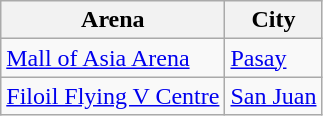<table class=wikitable>
<tr>
<th>Arena</th>
<th>City</th>
</tr>
<tr>
<td><a href='#'>Mall of Asia Arena</a></td>
<td><a href='#'>Pasay</a></td>
</tr>
<tr>
<td><a href='#'>Filoil Flying V Centre</a></td>
<td><a href='#'>San Juan</a></td>
</tr>
</table>
